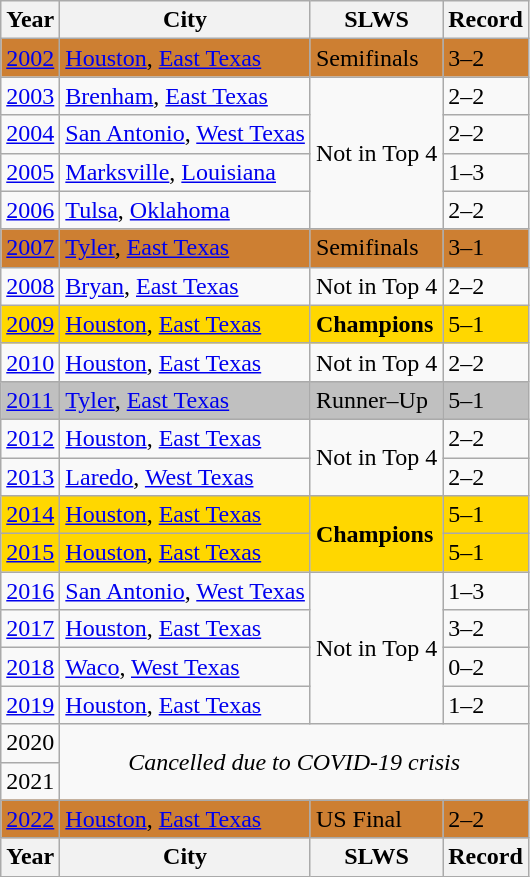<table class="wikitable">
<tr>
<th>Year</th>
<th>City</th>
<th>SLWS</th>
<th>Record</th>
</tr>
<tr style="background:#cd7f32;">
<td><a href='#'>2002</a></td>
<td> <a href='#'>Houston</a>, <a href='#'>East Texas</a></td>
<td>Semifinals</td>
<td>3–2</td>
</tr>
<tr>
<td><a href='#'>2003</a></td>
<td> <a href='#'>Brenham</a>, <a href='#'>East Texas</a></td>
<td rowspan=4>Not in Top 4</td>
<td>2–2</td>
</tr>
<tr>
<td><a href='#'>2004</a></td>
<td> <a href='#'>San Antonio</a>, <a href='#'>West Texas</a></td>
<td>2–2</td>
</tr>
<tr>
<td><a href='#'>2005</a></td>
<td> <a href='#'>Marksville</a>, <a href='#'>Louisiana</a></td>
<td>1–3</td>
</tr>
<tr>
<td><a href='#'>2006</a></td>
<td> <a href='#'>Tulsa</a>, <a href='#'>Oklahoma</a></td>
<td>2–2</td>
</tr>
<tr style="background:#cd7f32;">
<td><a href='#'>2007</a></td>
<td> <a href='#'>Tyler</a>, <a href='#'>East Texas</a></td>
<td>Semifinals</td>
<td>3–1</td>
</tr>
<tr>
<td><a href='#'>2008</a></td>
<td> <a href='#'>Bryan</a>, <a href='#'>East Texas</a></td>
<td>Not in Top 4</td>
<td>2–2</td>
</tr>
<tr style="background:gold;">
<td><a href='#'>2009</a></td>
<td> <a href='#'>Houston</a>, <a href='#'>East Texas</a></td>
<td><strong>Champions</strong></td>
<td>5–1</td>
</tr>
<tr>
<td><a href='#'>2010</a></td>
<td> <a href='#'>Houston</a>, <a href='#'>East Texas</a></td>
<td>Not in Top 4</td>
<td>2–2</td>
</tr>
<tr style="background:silver;">
<td><a href='#'>2011</a></td>
<td> <a href='#'>Tyler</a>, <a href='#'>East Texas</a></td>
<td>Runner–Up</td>
<td>5–1</td>
</tr>
<tr>
<td><a href='#'>2012</a></td>
<td> <a href='#'>Houston</a>, <a href='#'>East Texas</a></td>
<td rowspan=2>Not in Top 4</td>
<td>2–2</td>
</tr>
<tr>
<td><a href='#'>2013</a></td>
<td> <a href='#'>Laredo</a>, <a href='#'>West Texas</a></td>
<td>2–2</td>
</tr>
<tr style="background:gold;">
<td><a href='#'>2014</a></td>
<td> <a href='#'>Houston</a>, <a href='#'>East Texas</a></td>
<td rowspan=2><strong>Champions</strong></td>
<td>5–1</td>
</tr>
<tr style="background:gold;">
<td><a href='#'>2015</a></td>
<td> <a href='#'>Houston</a>, <a href='#'>East Texas</a></td>
<td>5–1</td>
</tr>
<tr>
<td><a href='#'>2016</a></td>
<td> <a href='#'>San Antonio</a>, <a href='#'>West Texas</a></td>
<td rowspan=4>Not in Top 4</td>
<td>1–3</td>
</tr>
<tr>
<td><a href='#'>2017</a></td>
<td> <a href='#'>Houston</a>, <a href='#'>East Texas</a></td>
<td>3–2</td>
</tr>
<tr>
<td><a href='#'>2018</a></td>
<td> <a href='#'>Waco</a>, <a href='#'>West Texas</a></td>
<td>0–2</td>
</tr>
<tr>
<td><a href='#'>2019</a></td>
<td> <a href='#'>Houston</a>, <a href='#'>East Texas</a></td>
<td>1–2</td>
</tr>
<tr>
<td>2020</td>
<td colspan=3 rowspan=2 style="text-align:center;"><em>Cancelled due to COVID-19 crisis</em></td>
</tr>
<tr>
<td>2021</td>
</tr>
<tr style="background:#cd7f32;">
<td><a href='#'>2022</a></td>
<td> <a href='#'>Houston</a>, <a href='#'>East Texas</a></td>
<td>US Final</td>
<td>2–2</td>
</tr>
<tr>
<th>Year</th>
<th>City</th>
<th>SLWS</th>
<th>Record</th>
</tr>
</table>
